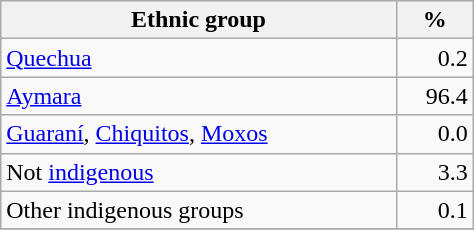<table class="wikitable" border="1" style="width:25%;" border="1">
<tr bgcolor=#EFEFEF>
<th><strong>Ethnic group</strong></th>
<th><strong>%</strong></th>
</tr>
<tr>
<td><a href='#'>Quechua</a></td>
<td align="right">0.2</td>
</tr>
<tr>
<td><a href='#'>Aymara</a></td>
<td align="right">96.4</td>
</tr>
<tr>
<td><a href='#'>Guaraní</a>, <a href='#'>Chiquitos</a>, <a href='#'>Moxos</a></td>
<td align="right">0.0</td>
</tr>
<tr>
<td>Not <a href='#'>indigenous</a></td>
<td align="right">3.3</td>
</tr>
<tr>
<td>Other indigenous groups</td>
<td align="right">0.1</td>
</tr>
<tr>
</tr>
</table>
